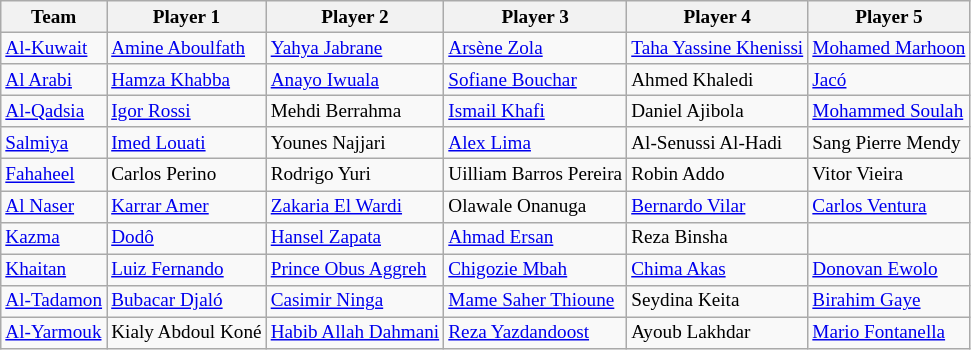<table class="wikitable" style="font-size:80%;">
<tr>
<th>Team</th>
<th>Player 1</th>
<th>Player 2</th>
<th>Player 3</th>
<th>Player 4</th>
<th>Player 5</th>
</tr>
<tr>
<td><a href='#'>Al-Kuwait</a></td>
<td> <a href='#'>Amine Aboulfath</a></td>
<td> <a href='#'>Yahya Jabrane</a></td>
<td> <a href='#'>Arsène Zola</a></td>
<td> <a href='#'>Taha Yassine Khenissi</a></td>
<td> <a href='#'>Mohamed Marhoon</a></td>
</tr>
<tr>
<td><a href='#'>Al Arabi</a></td>
<td> <a href='#'>Hamza Khabba</a></td>
<td> <a href='#'>Anayo Iwuala</a></td>
<td> <a href='#'>Sofiane Bouchar</a></td>
<td> Ahmed Khaledi</td>
<td> <a href='#'>Jacó</a></td>
</tr>
<tr>
<td><a href='#'>Al-Qadsia</a></td>
<td> <a href='#'>Igor Rossi</a></td>
<td> Mehdi Berrahma</td>
<td> <a href='#'>Ismail Khafi</a></td>
<td> Daniel Ajibola</td>
<td> <a href='#'>Mohammed Soulah</a></td>
</tr>
<tr>
<td><a href='#'>Salmiya</a></td>
<td> <a href='#'>Imed Louati</a></td>
<td> Younes Najjari</td>
<td> <a href='#'>Alex Lima</a></td>
<td> Al-Senussi Al-Hadi</td>
<td> Sang Pierre Mendy</td>
</tr>
<tr>
<td><a href='#'>Fahaheel</a></td>
<td> Carlos Perino</td>
<td> Rodrigo Yuri</td>
<td> Uilliam Barros Pereira</td>
<td> Robin Addo</td>
<td> Vitor Vieira</td>
</tr>
<tr>
<td><a href='#'>Al Naser</a></td>
<td> <a href='#'>Karrar Amer</a></td>
<td> <a href='#'>Zakaria El Wardi</a></td>
<td> Olawale Onanuga</td>
<td> <a href='#'>Bernardo Vilar</a></td>
<td> <a href='#'>Carlos Ventura</a></td>
</tr>
<tr>
<td><a href='#'>Kazma</a></td>
<td> <a href='#'>Dodô</a></td>
<td> <a href='#'>Hansel Zapata</a></td>
<td> <a href='#'>Ahmad Ersan</a></td>
<td> Reza Binsha</td>
<td></td>
</tr>
<tr>
<td><a href='#'>Khaitan</a></td>
<td> <a href='#'>Luiz Fernando</a></td>
<td> <a href='#'>Prince Obus Aggreh</a></td>
<td> <a href='#'>Chigozie Mbah</a></td>
<td> <a href='#'>Chima Akas</a></td>
<td> <a href='#'>Donovan Ewolo</a></td>
</tr>
<tr>
<td><a href='#'>Al-Tadamon</a></td>
<td> <a href='#'>Bubacar Djaló</a></td>
<td> <a href='#'>Casimir Ninga</a></td>
<td> <a href='#'>Mame Saher Thioune</a></td>
<td> Seydina Keita</td>
<td> <a href='#'>Birahim Gaye</a></td>
</tr>
<tr>
<td><a href='#'>Al-Yarmouk</a></td>
<td> Kialy Abdoul Koné</td>
<td> <a href='#'>Habib Allah Dahmani</a></td>
<td> <a href='#'>Reza Yazdandoost</a></td>
<td> Ayoub Lakhdar</td>
<td> <a href='#'>Mario Fontanella</a></td>
</tr>
</table>
